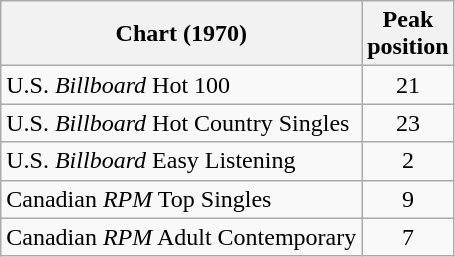<table class="wikitable sortable">
<tr>
<th>Chart (1970)</th>
<th>Peak<br>position</th>
</tr>
<tr>
<td>U.S. <em>Billboard</em> Hot 100</td>
<td align="center">21</td>
</tr>
<tr>
<td>U.S. <em>Billboard</em> Hot Country Singles</td>
<td align="center">23</td>
</tr>
<tr>
<td>U.S. <em>Billboard</em> Easy Listening</td>
<td align="center">2</td>
</tr>
<tr>
<td>Canadian <em>RPM</em> Top Singles</td>
<td align="center">9</td>
</tr>
<tr>
<td>Canadian <em>RPM</em> Adult Contemporary</td>
<td align="center">7</td>
</tr>
</table>
